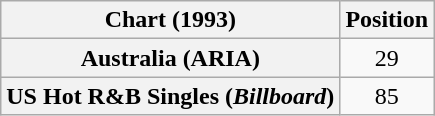<table class="wikitable sortable plainrowheaders" style="text-align:center">
<tr>
<th>Chart (1993)</th>
<th>Position</th>
</tr>
<tr>
<th scope="row">Australia (ARIA)</th>
<td>29</td>
</tr>
<tr>
<th scope="row">US Hot R&B Singles (<em>Billboard</em>)</th>
<td>85</td>
</tr>
</table>
